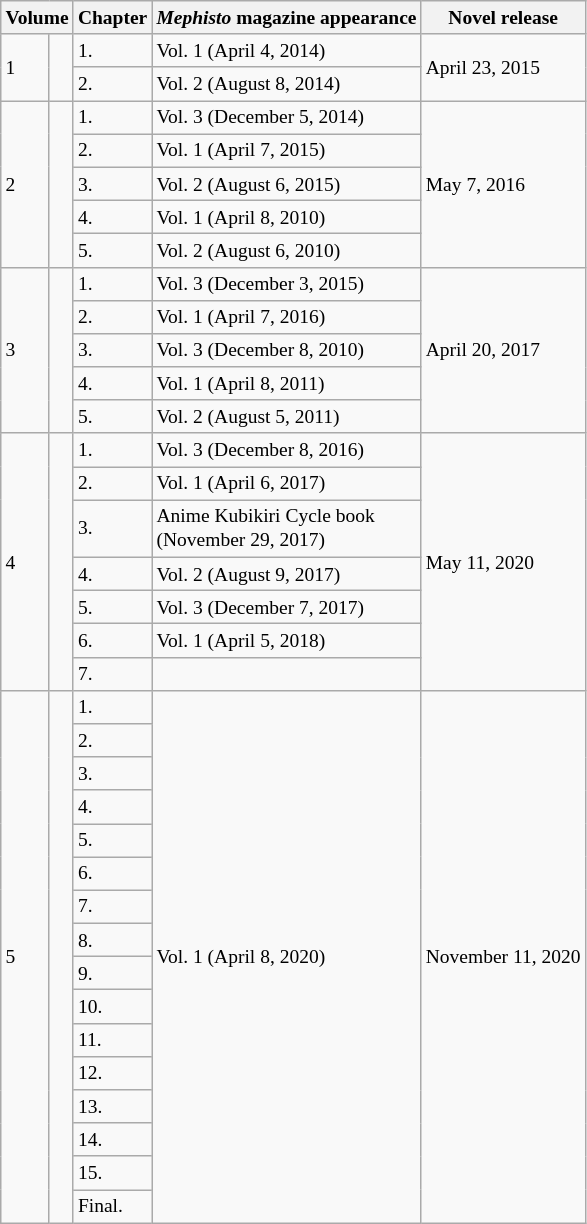<table class="wikitable" style="font-size:small">
<tr>
<th colspan="2">Volume</th>
<th>Chapter</th>
<th><em>Mephisto</em> magazine appearance</th>
<th>Novel release</th>
</tr>
<tr>
<td rowspan="2">1</td>
<td rowspan="2"></td>
<td>1. </td>
<td>Vol. 1 (April 4, 2014)<br></td>
<td rowspan="2">April 23, 2015<br></td>
</tr>
<tr>
<td>2. </td>
<td>Vol. 2 (August 8, 2014)<br></td>
</tr>
<tr>
<td rowspan="5">2</td>
<td rowspan="5"></td>
<td>1. </td>
<td>Vol. 3 (December 5, 2014)<br></td>
<td rowspan="5">May 7, 2016<br></td>
</tr>
<tr>
<td>2. </td>
<td>Vol. 1 (April 7, 2015)<br></td>
</tr>
<tr>
<td>3. </td>
<td>Vol. 2 (August 6, 2015)<br></td>
</tr>
<tr>
<td>4. </td>
<td>Vol. 1 (April 8, 2010)<br></td>
</tr>
<tr>
<td>5. </td>
<td>Vol. 2 (August 6, 2010)<br></td>
</tr>
<tr>
<td rowspan="5">3</td>
<td rowspan="5"></td>
<td>1. </td>
<td>Vol. 3 (December 3, 2015)<br></td>
<td rowspan="5">April 20, 2017<br></td>
</tr>
<tr>
<td>2. </td>
<td>Vol. 1 (April 7, 2016)<br></td>
</tr>
<tr>
<td>3. </td>
<td>Vol. 3 (December 8, 2010)<br></td>
</tr>
<tr>
<td>4. </td>
<td>Vol. 1 (April 8, 2011)<br></td>
</tr>
<tr>
<td>5. </td>
<td>Vol. 2 (August 5, 2011)<br></td>
</tr>
<tr>
<td rowspan="7">4</td>
<td rowspan="7"></td>
<td>1. </td>
<td>Vol. 3 (December 8, 2016)</td>
<td rowspan="7">May 11, 2020<br></td>
</tr>
<tr>
<td>2. </td>
<td>Vol. 1 (April 6, 2017)</td>
</tr>
<tr>
<td>3. </td>
<td>Anime Kubikiri Cycle book<br>(November 29, 2017)<br></td>
</tr>
<tr>
<td>4. </td>
<td>Vol. 2 (August 9, 2017)</td>
</tr>
<tr>
<td>5. </td>
<td>Vol. 3 (December 7, 2017)</td>
</tr>
<tr>
<td>6. </td>
<td>Vol. 1 (April 5, 2018)</td>
</tr>
<tr>
<td>7. </td>
<td></td>
</tr>
<tr>
<td rowspan="16">5</td>
<td rowspan="16"></td>
<td>1. </td>
<td rowspan="16">Vol. 1 (April 8, 2020)</td>
<td rowspan="16">November 11, 2020<br></td>
</tr>
<tr>
<td>2. </td>
</tr>
<tr>
<td>3. </td>
</tr>
<tr>
<td>4. </td>
</tr>
<tr>
<td>5. </td>
</tr>
<tr>
<td>6. </td>
</tr>
<tr>
<td>7. </td>
</tr>
<tr>
<td>8. </td>
</tr>
<tr>
<td>9. </td>
</tr>
<tr>
<td>10. </td>
</tr>
<tr>
<td>11. </td>
</tr>
<tr>
<td>12. </td>
</tr>
<tr>
<td>13. </td>
</tr>
<tr>
<td>14. </td>
</tr>
<tr>
<td>15. </td>
</tr>
<tr>
<td>Final. </td>
</tr>
</table>
